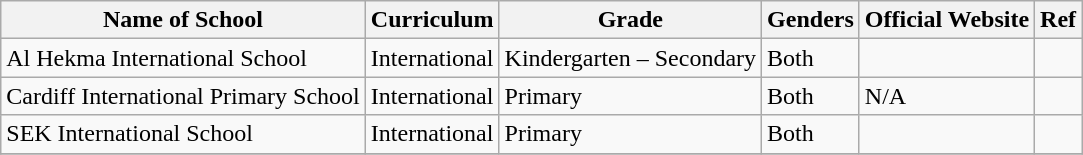<table class="wikitable">
<tr>
<th>Name of School</th>
<th>Curriculum</th>
<th>Grade</th>
<th>Genders</th>
<th>Official Website</th>
<th>Ref</th>
</tr>
<tr>
<td>Al Hekma International School</td>
<td>International</td>
<td>Kindergarten – Secondary</td>
<td>Both</td>
<td></td>
<td></td>
</tr>
<tr>
<td>Cardiff International Primary School</td>
<td>International</td>
<td>Primary</td>
<td>Both</td>
<td>N/A</td>
<td></td>
</tr>
<tr>
<td>SEK International School</td>
<td>International</td>
<td>Primary</td>
<td>Both</td>
<td></td>
<td></td>
</tr>
<tr>
</tr>
</table>
